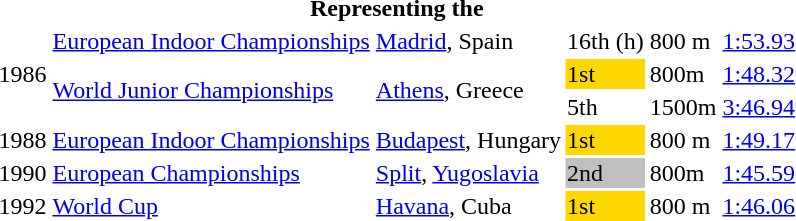<table>
<tr>
<th colspan="6">Representing the </th>
</tr>
<tr>
<td rowspan=3>1986</td>
<td><a href='#'>European Indoor Championships</a></td>
<td><a href='#'>Madrid</a>, Spain</td>
<td>16th (h)</td>
<td>800 m</td>
<td><a href='#'>1:53.93</a></td>
</tr>
<tr>
<td rowspan=2><a href='#'>World Junior Championships</a></td>
<td rowspan=2><a href='#'>Athens</a>, Greece</td>
<td bgcolor=gold>1st</td>
<td>800m</td>
<td><a href='#'>1:48.32</a></td>
</tr>
<tr>
<td>5th</td>
<td>1500m</td>
<td><a href='#'>3:46.94</a></td>
</tr>
<tr>
<td>1988</td>
<td><a href='#'>European Indoor Championships</a></td>
<td><a href='#'>Budapest</a>, Hungary</td>
<td bgcolor=gold>1st</td>
<td>800 m</td>
<td><a href='#'>1:49.17</a></td>
</tr>
<tr>
<td>1990</td>
<td><a href='#'>European Championships</a></td>
<td><a href='#'>Split</a>, <a href='#'>Yugoslavia</a></td>
<td bgcolor=silver>2nd</td>
<td>800m</td>
<td><a href='#'>1:45.59</a></td>
</tr>
<tr>
<td>1992</td>
<td><a href='#'>World Cup</a></td>
<td><a href='#'>Havana</a>, Cuba</td>
<td bgcolor=gold>1st</td>
<td>800 m</td>
<td><a href='#'>1:46.06</a></td>
</tr>
</table>
